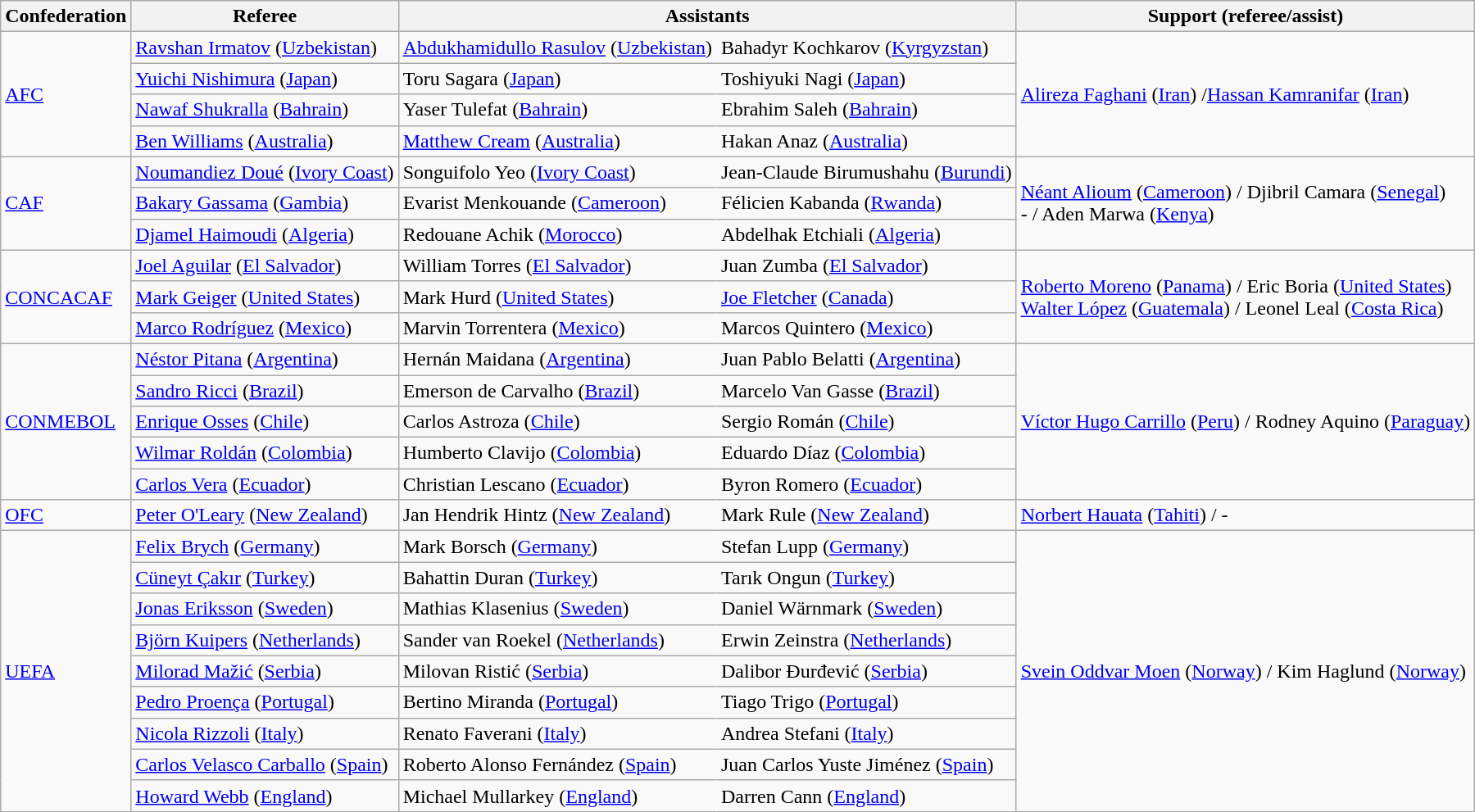<table class="wikitable">
<tr>
<th>Confederation</th>
<th>Referee</th>
<th colspan=2>Assistants</th>
<th>Support (referee/assist)</th>
</tr>
<tr>
<td rowspan="4"><a href='#'>AFC</a></td>
<td><a href='#'>Ravshan Irmatov</a> (<a href='#'>Uzbekistan</a>)</td>
<td style="border-right:1px solid #f9f9f9;"><a href='#'>Abdukhamidullo Rasulov</a> (<a href='#'>Uzbekistan</a>)</td>
<td>Bahadyr Kochkarov (<a href='#'>Kyrgyzstan</a>)</td>
<td rowspan=4><a href='#'>Alireza Faghani</a> (<a href='#'>Iran</a>) /<a href='#'>Hassan Kamranifar</a> (<a href='#'>Iran</a>)</td>
</tr>
<tr>
<td><a href='#'>Yuichi Nishimura</a> (<a href='#'>Japan</a>)</td>
<td style="border-right:1px solid #f9f9f9;">Toru Sagara (<a href='#'>Japan</a>)</td>
<td>Toshiyuki Nagi (<a href='#'>Japan</a>)</td>
</tr>
<tr>
<td><a href='#'>Nawaf Shukralla</a> (<a href='#'>Bahrain</a>)</td>
<td style="border-right:1px solid #f9f9f9;">Yaser Tulefat (<a href='#'>Bahrain</a>)</td>
<td>Ebrahim Saleh (<a href='#'>Bahrain</a>)</td>
</tr>
<tr>
<td><a href='#'>Ben Williams</a> (<a href='#'>Australia</a>)</td>
<td style="border-right:1px solid #f9f9f9;"><a href='#'>Matthew Cream</a> (<a href='#'>Australia</a>)</td>
<td>Hakan Anaz (<a href='#'>Australia</a>)</td>
</tr>
<tr>
<td rowspan="3"><a href='#'>CAF</a></td>
<td><a href='#'>Noumandiez Doué</a> (<a href='#'>Ivory Coast</a>)</td>
<td style="border-right:1px solid #f9f9f9;">Songuifolo Yeo (<a href='#'>Ivory Coast</a>)</td>
<td>Jean-Claude Birumushahu (<a href='#'>Burundi</a>)</td>
<td rowspan=3><a href='#'>Néant Alioum</a> (<a href='#'>Cameroon</a>) / Djibril Camara (<a href='#'>Senegal</a>)<br>- / Aden Marwa (<a href='#'>Kenya</a>)</td>
</tr>
<tr>
<td><a href='#'>Bakary Gassama</a> (<a href='#'>Gambia</a>)</td>
<td style="border-right:1px solid #f9f9f9;">Evarist Menkouande (<a href='#'>Cameroon</a>)</td>
<td>Félicien Kabanda (<a href='#'>Rwanda</a>)</td>
</tr>
<tr>
<td><a href='#'>Djamel Haimoudi</a> (<a href='#'>Algeria</a>)</td>
<td style="border-right:1px solid #f9f9f9;">Redouane Achik (<a href='#'>Morocco</a>)</td>
<td>Abdelhak Etchiali (<a href='#'>Algeria</a>)</td>
</tr>
<tr>
<td rowspan="3"><a href='#'>CONCACAF</a></td>
<td><a href='#'>Joel Aguilar</a> (<a href='#'>El Salvador</a>)</td>
<td style="border-right:1px solid #f9f9f9;">William Torres (<a href='#'>El Salvador</a>)</td>
<td>Juan Zumba (<a href='#'>El Salvador</a>)</td>
<td rowspan=3><a href='#'>Roberto Moreno</a> (<a href='#'>Panama</a>) / Eric Boria (<a href='#'>United States</a>)<br><a href='#'>Walter López</a> (<a href='#'>Guatemala</a>) / Leonel Leal (<a href='#'>Costa Rica</a>)</td>
</tr>
<tr>
<td><a href='#'>Mark Geiger</a> (<a href='#'>United States</a>)</td>
<td style="border-right:1px solid #f9f9f9;">Mark Hurd (<a href='#'>United States</a>)</td>
<td><a href='#'>Joe Fletcher</a> (<a href='#'>Canada</a>)</td>
</tr>
<tr>
<td><a href='#'>Marco Rodríguez</a> (<a href='#'>Mexico</a>)</td>
<td style="border-right:1px solid #f9f9f9;">Marvin Torrentera (<a href='#'>Mexico</a>)</td>
<td>Marcos Quintero (<a href='#'>Mexico</a>)</td>
</tr>
<tr>
<td rowspan="5"><a href='#'>CONMEBOL</a></td>
<td><a href='#'>Néstor Pitana</a> (<a href='#'>Argentina</a>)</td>
<td style="border-right:1px solid #f9f9f9;">Hernán Maidana (<a href='#'>Argentina</a>)</td>
<td>Juan Pablo Belatti (<a href='#'>Argentina</a>)</td>
<td rowspan=5><a href='#'>Víctor Hugo Carrillo</a> (<a href='#'>Peru</a>) / Rodney Aquino (<a href='#'>Paraguay</a>)</td>
</tr>
<tr>
<td><a href='#'>Sandro Ricci</a> (<a href='#'>Brazil</a>)</td>
<td style="border-right:1px solid #f9f9f9;">Emerson de Carvalho (<a href='#'>Brazil</a>)</td>
<td>Marcelo Van Gasse (<a href='#'>Brazil</a>)</td>
</tr>
<tr>
<td><a href='#'>Enrique Osses</a> (<a href='#'>Chile</a>)</td>
<td style="border-right:1px solid #f9f9f9;">Carlos Astroza (<a href='#'>Chile</a>)</td>
<td>Sergio Román (<a href='#'>Chile</a>)</td>
</tr>
<tr>
<td><a href='#'>Wilmar Roldán</a> (<a href='#'>Colombia</a>)</td>
<td style="border-right:1px solid #f9f9f9;">Humberto Clavijo (<a href='#'>Colombia</a>)</td>
<td>Eduardo Díaz (<a href='#'>Colombia</a>)</td>
</tr>
<tr>
<td><a href='#'>Carlos Vera</a> (<a href='#'>Ecuador</a>)</td>
<td style="border-right:1px solid #f9f9f9;">Christian Lescano (<a href='#'>Ecuador</a>)</td>
<td>Byron Romero (<a href='#'>Ecuador</a>)</td>
</tr>
<tr>
<td><a href='#'>OFC</a></td>
<td><a href='#'>Peter O'Leary</a> (<a href='#'>New Zealand</a>)</td>
<td style="border-right:1px solid #f9f9f9;">Jan Hendrik Hintz (<a href='#'>New Zealand</a>)</td>
<td>Mark Rule (<a href='#'>New Zealand</a>)</td>
<td><a href='#'>Norbert Hauata</a> (<a href='#'>Tahiti</a>) / -</td>
</tr>
<tr>
<td rowspan="9"><a href='#'>UEFA</a></td>
<td><a href='#'>Felix Brych</a> (<a href='#'>Germany</a>)</td>
<td style="border-right:1px solid #f9f9f9;">Mark Borsch (<a href='#'>Germany</a>)</td>
<td>Stefan Lupp (<a href='#'>Germany</a>)</td>
<td rowspan=9><a href='#'>Svein Oddvar Moen</a> (<a href='#'>Norway</a>) / Kim Haglund (<a href='#'>Norway</a>)</td>
</tr>
<tr>
<td><a href='#'>Cüneyt Çakır</a> (<a href='#'>Turkey</a>)</td>
<td style="border-right:1px solid #f9f9f9;">Bahattin Duran (<a href='#'>Turkey</a>)</td>
<td>Tarık Ongun (<a href='#'>Turkey</a>)</td>
</tr>
<tr>
<td><a href='#'>Jonas Eriksson</a> (<a href='#'>Sweden</a>)</td>
<td style="border-right:1px solid #f9f9f9;">Mathias Klasenius (<a href='#'>Sweden</a>)</td>
<td>Daniel Wärnmark (<a href='#'>Sweden</a>)</td>
</tr>
<tr>
<td><a href='#'>Björn Kuipers</a> (<a href='#'>Netherlands</a>)</td>
<td style="border-right:1px solid #f9f9f9;">Sander van Roekel (<a href='#'>Netherlands</a>)</td>
<td>Erwin Zeinstra (<a href='#'>Netherlands</a>)</td>
</tr>
<tr>
<td><a href='#'>Milorad Mažić</a> (<a href='#'>Serbia</a>)</td>
<td style="border-right:1px solid #f9f9f9;">Milovan Ristić (<a href='#'>Serbia</a>)</td>
<td>Dalibor Đurđević (<a href='#'>Serbia</a>)</td>
</tr>
<tr>
<td><a href='#'>Pedro Proença</a> (<a href='#'>Portugal</a>)</td>
<td style="border-right:1px solid #f9f9f9;">Bertino Miranda (<a href='#'>Portugal</a>)</td>
<td>Tiago Trigo (<a href='#'>Portugal</a>)</td>
</tr>
<tr>
<td><a href='#'>Nicola Rizzoli</a> (<a href='#'>Italy</a>)</td>
<td style="border-right:1px solid #f9f9f9;">Renato Faverani (<a href='#'>Italy</a>)</td>
<td>Andrea Stefani (<a href='#'>Italy</a>)</td>
</tr>
<tr>
<td><a href='#'>Carlos Velasco Carballo</a> (<a href='#'>Spain</a>)</td>
<td style="border-right:1px solid #f9f9f9;">Roberto Alonso Fernández (<a href='#'>Spain</a>)</td>
<td>Juan Carlos Yuste Jiménez (<a href='#'>Spain</a>)</td>
</tr>
<tr>
<td><a href='#'>Howard Webb</a> (<a href='#'>England</a>)</td>
<td style="border-right:1px solid #f9f9f9;">Michael Mullarkey (<a href='#'>England</a>)</td>
<td>Darren Cann (<a href='#'>England</a>)</td>
</tr>
</table>
